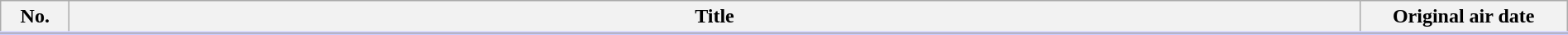<table class="wikitable" style="width:100%; margin:auto; background:#FFF;">
<tr style="border-bottom: 3px solid #CCF;">
<th style="width:3em;">No.</th>
<th>Title</th>
<th style="width:10em;">Original air date</th>
</tr>
<tr>
</tr>
</table>
